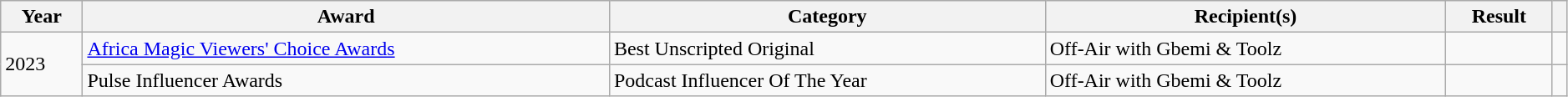<table class="wikitable sortable plainrowheaders" style="width:99%;">
<tr>
<th scope="col">Year</th>
<th scope="col">Award</th>
<th scope="col">Category</th>
<th scope="col">Recipient(s)</th>
<th scope="col">Result</th>
<th scope="col" class="unsortable"></th>
</tr>
<tr>
<td rowspan="2">2023</td>
<td><a href='#'>Africa Magic Viewers' Choice Awards</a></td>
<td>Best Unscripted Original</td>
<td>Off-Air with Gbemi & Toolz</td>
<td></td>
<td></td>
</tr>
<tr>
<td>Pulse Influencer Awards</td>
<td>Podcast Influencer Of The Year</td>
<td>Off-Air with Gbemi & Toolz</td>
<td></td>
<td></td>
</tr>
</table>
